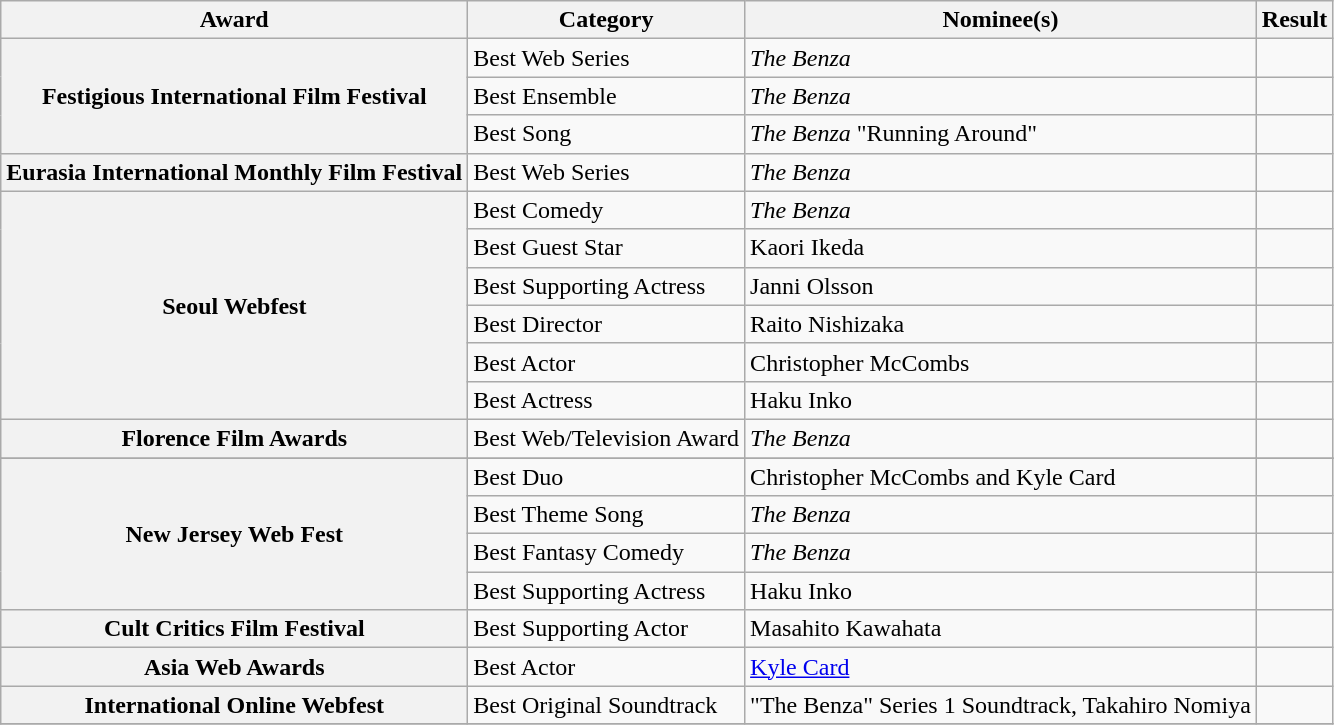<table class="wikitable sortable plainrowheaders";">
<tr>
<th scope="col">Award</th>
<th scope="col">Category</th>
<th scope="col">Nominee(s)</th>
<th scope="col">Result</th>
</tr>
<tr>
<th rowspan="3" scope="row">Festigious International Film Festival</th>
<td>Best Web Series</td>
<td><em>The Benza</em></td>
<td></td>
</tr>
<tr>
<td>Best Ensemble</td>
<td><em>The Benza</em></td>
<td></td>
</tr>
<tr>
<td>Best Song</td>
<td><em>The Benza</em> "Running Around"</td>
<td></td>
</tr>
<tr>
<th scope="row"  rowspan="1">Eurasia International Monthly Film Festival</th>
<td>Best Web Series</td>
<td><em>The Benza</em></td>
<td></td>
</tr>
<tr>
<th scope="row" rowspan="6">Seoul Webfest</th>
<td>Best Comedy</td>
<td><em>The Benza</em></td>
<td></td>
</tr>
<tr>
<td>Best Guest Star</td>
<td>Kaori Ikeda</td>
<td></td>
</tr>
<tr>
<td>Best Supporting Actress</td>
<td>Janni Olsson</td>
<td></td>
</tr>
<tr>
<td>Best Director</td>
<td>Raito Nishizaka</td>
<td></td>
</tr>
<tr>
<td>Best Actor</td>
<td>Christopher McCombs</td>
<td></td>
</tr>
<tr>
<td>Best Actress</td>
<td>Haku Inko</td>
<td></td>
</tr>
<tr>
<th rowspan="1" scope="row">Florence Film Awards</th>
<td>Best Web/Television Award</td>
<td><em>The Benza</em></td>
<td></td>
</tr>
<tr>
</tr>
<tr>
<th scope="row" rowspan="4">New Jersey Web Fest</th>
<td>Best Duo</td>
<td>Christopher McCombs and Kyle Card</td>
<td></td>
</tr>
<tr>
<td>Best Theme Song</td>
<td><em>The Benza</em></td>
<td></td>
</tr>
<tr>
<td>Best Fantasy Comedy</td>
<td><em>The Benza</em></td>
<td></td>
</tr>
<tr>
<td>Best Supporting Actress</td>
<td>Haku Inko</td>
<td></td>
</tr>
<tr>
<th scope="row" rowspan="1">Cult Critics Film Festival</th>
<td>Best Supporting Actor</td>
<td>Masahito Kawahata</td>
<td></td>
</tr>
<tr>
<th scope="row" rowspan="1">Asia Web Awards</th>
<td>Best Actor</td>
<td><a href='#'>Kyle Card</a></td>
<td></td>
</tr>
<tr>
<th scope="row" rowspan="1">International Online Webfest</th>
<td>Best Original Soundtrack</td>
<td>"The Benza" Series 1 Soundtrack, Takahiro Nomiya</td>
<td></td>
</tr>
<tr>
</tr>
</table>
